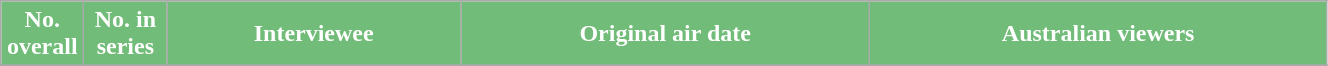<table class="wikitable plainrowheaders" style="width:70%;">
<tr>
<th scope="col" style="background:#71BC78; color:#fff; width:3em;">No. overall</th>
<th scope="col" style="background:#71BC78; color:#fff; width:3em;">No. in<br>series</th>
<th scope="col" style="background:#71BC78; color:#fff;">Interviewee</th>
<th scope="col" style="background:#71BC78; color:#fff;">Original air date</th>
<th scope="col" style="background:#71BC78; color:#fff;">Australian viewers</th>
</tr>
<tr>
</tr>
</table>
